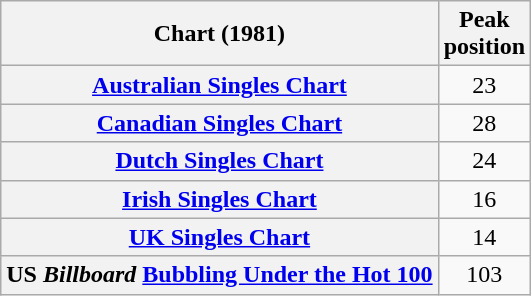<table class="wikitable sortable plainrowheaders" style="text-align:center">
<tr>
<th>Chart (1981)</th>
<th>Peak<br>position</th>
</tr>
<tr>
<th scope="row"><a href='#'>Australian Singles Chart</a></th>
<td>23</td>
</tr>
<tr>
<th scope="row"><a href='#'>Canadian Singles Chart</a></th>
<td>28</td>
</tr>
<tr>
<th scope="row"><a href='#'>Dutch Singles Chart</a></th>
<td>24</td>
</tr>
<tr>
<th scope="row"><a href='#'>Irish Singles Chart</a></th>
<td>16</td>
</tr>
<tr>
<th scope="row"><a href='#'>UK Singles Chart</a></th>
<td>14</td>
</tr>
<tr>
<th scope="row">US <em>Billboard</em> <a href='#'>Bubbling Under the Hot 100</a></th>
<td>103</td>
</tr>
</table>
